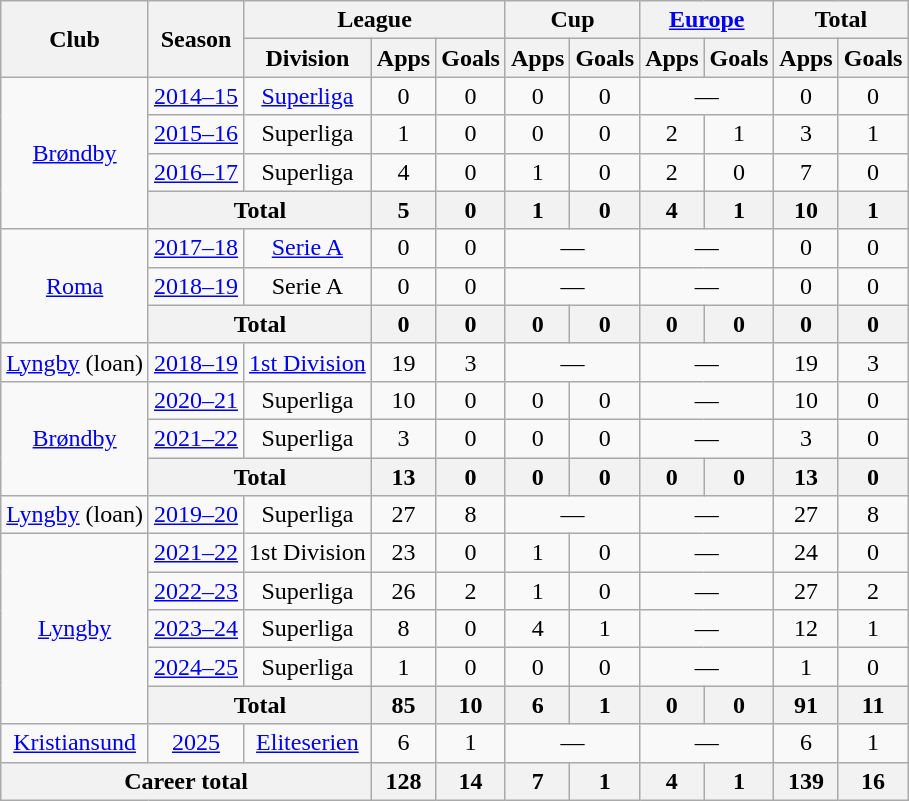<table class="wikitable" style="text-align:center;">
<tr>
<th rowspan="2">Club</th>
<th rowspan="2">Season</th>
<th colspan="3">League</th>
<th colspan="2">Cup</th>
<th colspan="2"><a href='#'>Europe</a></th>
<th colspan="2">Total</th>
</tr>
<tr>
<th>Division</th>
<th>Apps</th>
<th>Goals</th>
<th>Apps</th>
<th>Goals</th>
<th>Apps</th>
<th>Goals</th>
<th>Apps</th>
<th>Goals</th>
</tr>
<tr>
<td rowspan="4"><a href='#'>Brøndby</a></td>
<td><a href='#'>2014–15</a></td>
<td><a href='#'>Superliga</a></td>
<td>0</td>
<td>0</td>
<td>0</td>
<td>0</td>
<td colspan="2">—</td>
<td>0</td>
<td>0</td>
</tr>
<tr>
<td><a href='#'>2015–16</a></td>
<td>Superliga</td>
<td>1</td>
<td>0</td>
<td>0</td>
<td>0</td>
<td>2</td>
<td>1</td>
<td colspan="1">3</td>
<td>1</td>
</tr>
<tr>
<td><a href='#'>2016–17</a></td>
<td>Superliga</td>
<td>4</td>
<td>0</td>
<td>1</td>
<td>0</td>
<td>2</td>
<td>0</td>
<td colspan="1">7</td>
<td>0</td>
</tr>
<tr>
<th colspan="2">Total</th>
<th>5</th>
<th>0</th>
<th>1</th>
<th>0</th>
<th>4</th>
<th>1</th>
<th>10</th>
<th>1</th>
</tr>
<tr>
<td rowspan="3"><a href='#'>Roma</a></td>
<td><a href='#'>2017–18</a></td>
<td><a href='#'>Serie A</a></td>
<td>0</td>
<td>0</td>
<td colspan="2">—</td>
<td colspan="2">—</td>
<td>0</td>
<td>0</td>
</tr>
<tr>
<td><a href='#'>2018–19</a></td>
<td>Serie A</td>
<td>0</td>
<td>0</td>
<td colspan="2">—</td>
<td colspan="2">—</td>
<td>0</td>
<td>0</td>
</tr>
<tr>
<th colspan="2">Total</th>
<th>0</th>
<th>0</th>
<th>0</th>
<th>0</th>
<th>0</th>
<th>0</th>
<th>0</th>
<th>0</th>
</tr>
<tr>
<td><a href='#'>Lyngby</a> (loan)</td>
<td><a href='#'>2018–19</a></td>
<td><a href='#'>1st Division</a></td>
<td>19</td>
<td>3</td>
<td colspan="2">—</td>
<td colspan="2">—</td>
<td>19</td>
<td>3</td>
</tr>
<tr>
<td rowspan="3"><a href='#'>Brøndby</a></td>
<td><a href='#'>2020–21</a></td>
<td>Superliga</td>
<td>10</td>
<td>0</td>
<td>0</td>
<td>0</td>
<td colspan="2">—</td>
<td>10</td>
<td>0</td>
</tr>
<tr>
<td><a href='#'>2021–22</a></td>
<td>Superliga</td>
<td>3</td>
<td>0</td>
<td>0</td>
<td>0</td>
<td colspan="2">—</td>
<td>3</td>
<td>0</td>
</tr>
<tr>
<th colspan="2">Total</th>
<th>13</th>
<th>0</th>
<th>0</th>
<th>0</th>
<th>0</th>
<th>0</th>
<th>13</th>
<th>0</th>
</tr>
<tr>
<td><a href='#'>Lyngby</a> (loan)</td>
<td><a href='#'>2019–20</a></td>
<td>Superliga</td>
<td>27</td>
<td>8</td>
<td colspan="2">—</td>
<td colspan="2">—</td>
<td>27</td>
<td>8</td>
</tr>
<tr>
<td rowspan="5"><a href='#'>Lyngby</a></td>
<td><a href='#'>2021–22</a></td>
<td>1st Division</td>
<td>23</td>
<td>0</td>
<td>1</td>
<td>0</td>
<td colspan="2">—</td>
<td>24</td>
<td>0</td>
</tr>
<tr>
<td><a href='#'>2022–23</a></td>
<td>Superliga</td>
<td>26</td>
<td>2</td>
<td>1</td>
<td>0</td>
<td colspan="2">—</td>
<td>27</td>
<td>2</td>
</tr>
<tr>
<td><a href='#'>2023–24</a></td>
<td>Superliga</td>
<td>8</td>
<td>0</td>
<td>4</td>
<td>1</td>
<td colspan="2">—</td>
<td>12</td>
<td>1</td>
</tr>
<tr>
<td><a href='#'>2024–25</a></td>
<td>Superliga</td>
<td>1</td>
<td>0</td>
<td>0</td>
<td>0</td>
<td colspan="2">—</td>
<td>1</td>
<td>0</td>
</tr>
<tr>
<th colspan="2">Total</th>
<th>85</th>
<th>10</th>
<th>6</th>
<th>1</th>
<th>0</th>
<th>0</th>
<th>91</th>
<th>11</th>
</tr>
<tr>
<td><a href='#'>Kristiansund</a></td>
<td><a href='#'>2025</a></td>
<td><a href='#'>Eliteserien</a></td>
<td>6</td>
<td>1</td>
<td colspan="2">—</td>
<td colspan="2">—</td>
<td>6</td>
<td>1</td>
</tr>
<tr>
<th colspan="3">Career total</th>
<th>128</th>
<th>14</th>
<th>7</th>
<th>1</th>
<th>4</th>
<th>1</th>
<th>139</th>
<th>16</th>
</tr>
</table>
